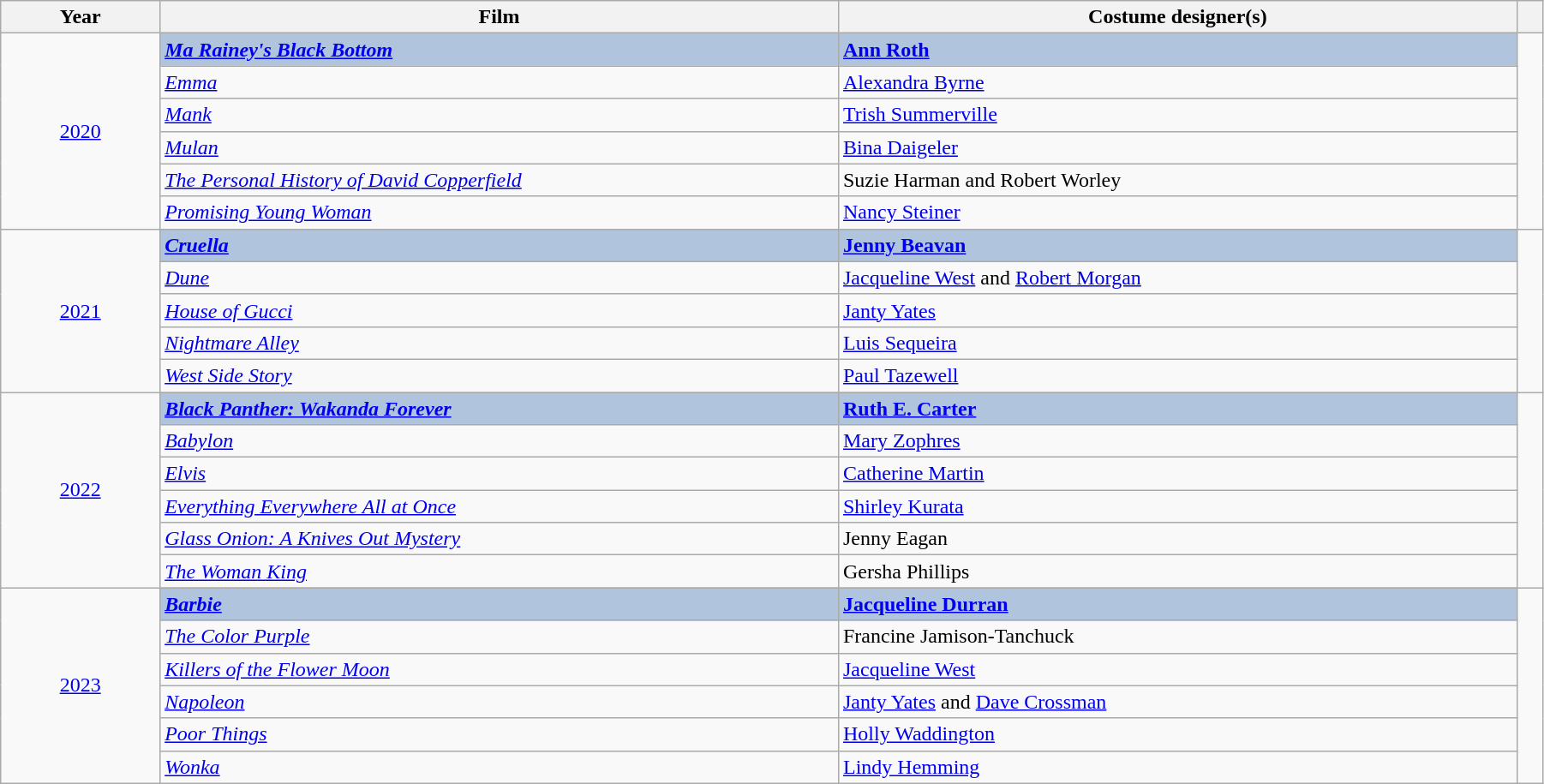<table class="wikitable" width="95%" cellpadding="5">
<tr>
<th width="100"><strong>Year</strong></th>
<th width="450"><strong>Film</strong></th>
<th width="450"><strong>Costume designer(s)</strong></th>
<th width="10"></th>
</tr>
<tr>
<td rowspan="6" style="text-align:center;"><a href='#'>2020</a></td>
<td style="background:#B0C4DE;"><strong><em><a href='#'>Ma Rainey's Black Bottom</a></em></strong></td>
<td style="background:#B0C4DE;"><strong><a href='#'>Ann Roth</a></strong></td>
<td style="text-align:center;" rowspan="6"><br></td>
</tr>
<tr>
<td><em><a href='#'>Emma</a></em></td>
<td><a href='#'>Alexandra Byrne</a></td>
</tr>
<tr>
<td><em><a href='#'>Mank</a></em></td>
<td><a href='#'>Trish Summerville</a></td>
</tr>
<tr>
<td><em><a href='#'>Mulan</a></em></td>
<td><a href='#'>Bina Daigeler</a></td>
</tr>
<tr>
<td><em><a href='#'>The Personal History of David Copperfield</a></em></td>
<td>Suzie Harman and Robert Worley</td>
</tr>
<tr>
<td><em><a href='#'>Promising Young Woman</a></em></td>
<td><a href='#'>Nancy Steiner</a></td>
</tr>
<tr>
<td rowspan="5" style="text-align:center;"><a href='#'>2021</a></td>
<td style="background:#B0C4DE;"><strong><em><a href='#'>Cruella</a></em></strong></td>
<td style="background:#B0C4DE;"><strong><a href='#'>Jenny Beavan</a></strong></td>
<td style="text-align:center;" rowspan="5"><br></td>
</tr>
<tr>
<td><em><a href='#'>Dune</a></em></td>
<td><a href='#'>Jacqueline West</a> and <a href='#'>Robert Morgan</a></td>
</tr>
<tr>
<td><em><a href='#'>House of Gucci</a></em></td>
<td><a href='#'>Janty Yates</a></td>
</tr>
<tr>
<td><em><a href='#'>Nightmare Alley</a></em></td>
<td><a href='#'>Luis Sequeira</a></td>
</tr>
<tr>
<td><em><a href='#'>West Side Story</a></em></td>
<td><a href='#'>Paul Tazewell</a></td>
</tr>
<tr>
<td rowspan="6" style="text-align:center;"><a href='#'>2022</a></td>
<td style="background:#B0C4DE;"><strong><em><a href='#'>Black Panther: Wakanda Forever</a></em></strong></td>
<td style="background:#B0C4DE;"><strong><a href='#'>Ruth E. Carter</a></strong></td>
<td style="text-align:center;" rowspan="6"><br></td>
</tr>
<tr>
<td><em><a href='#'>Babylon</a></em></td>
<td><a href='#'>Mary Zophres</a></td>
</tr>
<tr>
<td><em><a href='#'>Elvis</a></em></td>
<td><a href='#'>Catherine Martin</a></td>
</tr>
<tr>
<td><em><a href='#'>Everything Everywhere All at Once</a></em></td>
<td><a href='#'>Shirley Kurata</a></td>
</tr>
<tr>
<td><em><a href='#'>Glass Onion: A Knives Out Mystery</a></em></td>
<td>Jenny Eagan</td>
</tr>
<tr>
<td><em><a href='#'>The Woman King</a></em></td>
<td>Gersha Phillips</td>
</tr>
<tr>
<td rowspan="6" style="text-align:center;"><a href='#'>2023</a></td>
<td style="background:#B0C4DE;"><strong><em><a href='#'>Barbie</a></em></strong></td>
<td style="background:#B0C4DE;"><strong><a href='#'>Jacqueline Durran</a></strong></td>
<td rowspan="6" style="text-align:center;"><br></td>
</tr>
<tr>
<td><em><a href='#'>The Color Purple</a></em></td>
<td>Francine Jamison-Tanchuck</td>
</tr>
<tr>
<td><em><a href='#'>Killers of the Flower Moon</a></em></td>
<td><a href='#'>Jacqueline West</a></td>
</tr>
<tr>
<td><em><a href='#'>Napoleon</a></em></td>
<td><a href='#'>Janty Yates</a> and <a href='#'>Dave Crossman</a></td>
</tr>
<tr>
<td><em><a href='#'>Poor Things</a></em></td>
<td><a href='#'>Holly Waddington</a></td>
</tr>
<tr>
<td><em><a href='#'>Wonka</a></em></td>
<td><a href='#'>Lindy Hemming</a></td>
</tr>
</table>
